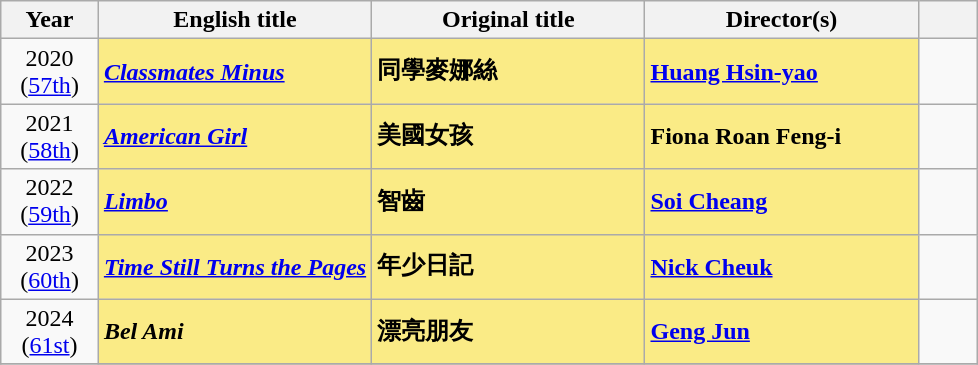<table class="wikitable sortable">
<tr>
<th style="width:10%;">Year</th>
<th style="width:28%;">English title</th>
<th style="width:28%;">Original title</th>
<th style="width:28%;">Director(s)</th>
<th style="width:6%;" class="unsortable"></th>
</tr>
<tr>
<td style="text-align:center">2020<br>(<a href='#'>57th</a>)</td>
<td style="background:#FAEB86"><strong><em><a href='#'>Classmates Minus</a></em></strong></td>
<td style="background:#FAEB86"><strong>同學麥娜絲</strong></td>
<td style="background:#FAEB86"><strong><a href='#'>Huang Hsin-yao</a></strong></td>
<td></td>
</tr>
<tr>
<td style="text-align:center">2021<br>(<a href='#'>58th</a>)</td>
<td style="background:#FAEB86"><strong><em><a href='#'>American Girl</a></em></strong></td>
<td style="background:#FAEB86"><strong>美國女孩</strong></td>
<td style="background:#FAEB86"><strong>Fiona Roan Feng-i</strong></td>
<td></td>
</tr>
<tr>
<td style="text-align:center">2022<br>(<a href='#'>59th</a>)</td>
<td style="background:#FAEB86"><strong><em><a href='#'>Limbo</a></em></strong></td>
<td style="background:#FAEB86"><strong>智齒</strong></td>
<td style="background:#FAEB86"><strong><a href='#'>Soi Cheang</a></strong></td>
<td></td>
</tr>
<tr>
<td style="text-align:center">2023<br>(<a href='#'>60th</a>)</td>
<td style="background:#FAEB86"><strong><em><a href='#'>Time Still Turns the Pages</a></em></strong></td>
<td style="background:#FAEB86"><strong>年少日記</strong></td>
<td style="background:#FAEB86"><strong><a href='#'>Nick Cheuk</a></strong></td>
<td></td>
</tr>
<tr>
<td style="text-align:center">2024<br>(<a href='#'>61st</a>)</td>
<td style="background:#FAEB86"><strong><em>Bel Ami</em></strong></td>
<td style="background:#FAEB86"><strong>漂亮朋友</strong></td>
<td style="background:#FAEB86"><strong><a href='#'>Geng Jun</a></strong></td>
<td></td>
</tr>
<tr>
</tr>
</table>
